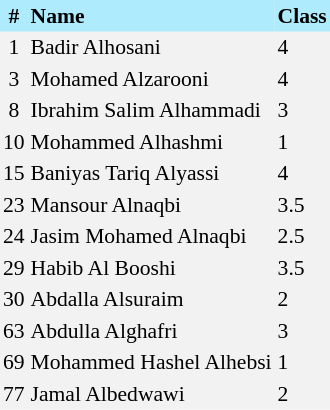<table border=0 cellpadding=2 cellspacing=0  |- bgcolor=#F2F2F2 style="text-align:center; font-size:90%;">
<tr bgcolor=#ADEBFD>
<th>#</th>
<th align=left>Name</th>
<th align=left>Class</th>
</tr>
<tr>
<td>1</td>
<td align=left>Badir Alhosani</td>
<td align=left>4</td>
</tr>
<tr>
<td>3</td>
<td align=left>Mohamed Alzarooni</td>
<td align=left>4</td>
</tr>
<tr>
<td>8</td>
<td align=left>Ibrahim Salim Alhammadi</td>
<td align=left>3</td>
</tr>
<tr>
<td>10</td>
<td align=left>Mohammed Alhashmi</td>
<td align=left>1</td>
</tr>
<tr>
<td>15</td>
<td align=left>Baniyas Tariq Alyassi</td>
<td align=left>4</td>
</tr>
<tr>
<td>23</td>
<td align=left>Mansour Alnaqbi</td>
<td align=left>3.5</td>
</tr>
<tr>
<td>24</td>
<td align=left>Jasim Mohamed Alnaqbi</td>
<td align=left>2.5</td>
</tr>
<tr>
<td>29</td>
<td align=left>Habib Al Booshi</td>
<td align=left>3.5</td>
</tr>
<tr>
<td>30</td>
<td align=left>Abdalla Alsuraim</td>
<td align=left>2</td>
</tr>
<tr>
<td>63</td>
<td align=left>Abdulla Alghafri</td>
<td align=left>3</td>
</tr>
<tr>
<td>69</td>
<td align=left>Mohammed Hashel Alhebsi</td>
<td align=left>1</td>
</tr>
<tr>
<td>77</td>
<td align=left>Jamal Albedwawi</td>
<td align=left>2</td>
</tr>
</table>
